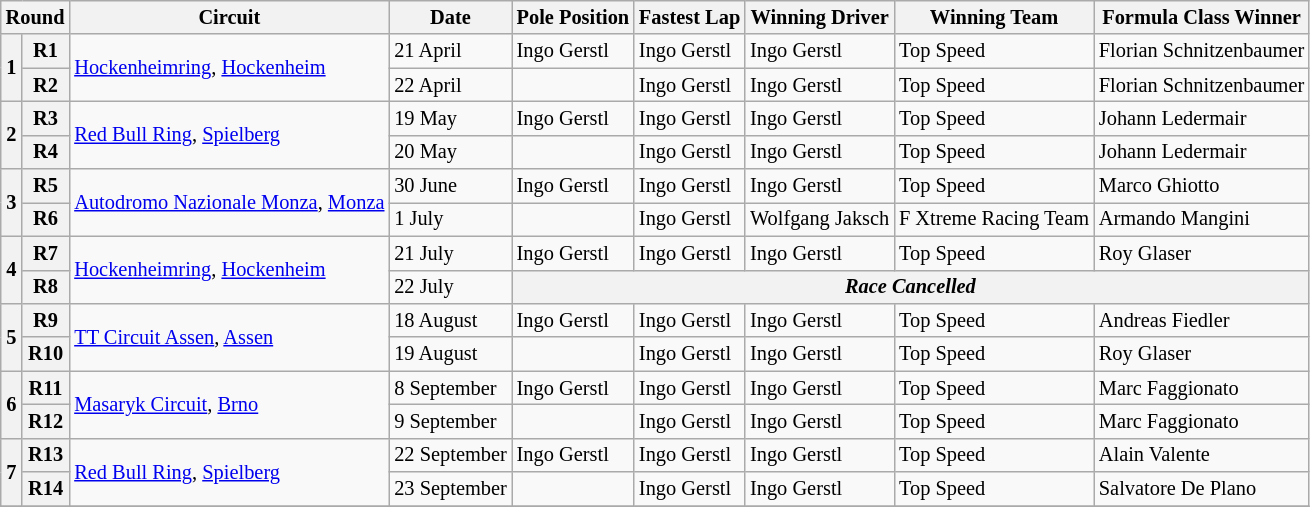<table class="wikitable" style="font-size: 85%;">
<tr>
<th colspan=2>Round</th>
<th>Circuit</th>
<th>Date</th>
<th>Pole Position</th>
<th>Fastest Lap</th>
<th>Winning Driver</th>
<th>Winning Team</th>
<th>Formula Class Winner</th>
</tr>
<tr>
<th rowspan=2>1</th>
<th>R1</th>
<td rowspan=2> <a href='#'>Hockenheimring</a>, <a href='#'>Hockenheim</a></td>
<td>21 April</td>
<td> Ingo Gerstl</td>
<td> Ingo Gerstl</td>
<td> Ingo Gerstl</td>
<td> Top Speed</td>
<td> Florian Schnitzenbaumer</td>
</tr>
<tr>
<th>R2</th>
<td>22 April</td>
<td></td>
<td> Ingo Gerstl</td>
<td> Ingo Gerstl</td>
<td> Top Speed</td>
<td> Florian Schnitzenbaumer</td>
</tr>
<tr>
<th rowspan=2>2</th>
<th>R3</th>
<td rowspan=2> <a href='#'>Red Bull Ring</a>, <a href='#'>Spielberg</a></td>
<td>19 May</td>
<td> Ingo Gerstl</td>
<td> Ingo Gerstl</td>
<td> Ingo Gerstl</td>
<td> Top Speed</td>
<td> Johann Ledermair</td>
</tr>
<tr>
<th>R4</th>
<td>20 May</td>
<td></td>
<td> Ingo Gerstl</td>
<td> Ingo Gerstl</td>
<td> Top Speed</td>
<td> Johann Ledermair</td>
</tr>
<tr>
<th rowspan=2>3</th>
<th>R5</th>
<td rowspan=2> <a href='#'>Autodromo Nazionale Monza</a>, <a href='#'>Monza</a></td>
<td>30 June</td>
<td> Ingo Gerstl</td>
<td> Ingo Gerstl</td>
<td> Ingo Gerstl</td>
<td> Top Speed</td>
<td> Marco Ghiotto</td>
</tr>
<tr>
<th>R6</th>
<td>1 July</td>
<td></td>
<td> Ingo Gerstl</td>
<td> Wolfgang Jaksch</td>
<td> F Xtreme Racing Team</td>
<td> Armando Mangini</td>
</tr>
<tr>
<th rowspan=2>4</th>
<th>R7</th>
<td rowspan=2> <a href='#'>Hockenheimring</a>, <a href='#'>Hockenheim</a></td>
<td>21 July</td>
<td> Ingo Gerstl</td>
<td> Ingo Gerstl</td>
<td> Ingo Gerstl</td>
<td> Top Speed</td>
<td> Roy Glaser</td>
</tr>
<tr>
<th>R8</th>
<td>22 July</td>
<th colspan="5"><em>Race Cancelled</em></th>
</tr>
<tr>
<th rowspan=2>5</th>
<th>R9</th>
<td rowspan=2> <a href='#'>TT Circuit Assen</a>, <a href='#'>Assen</a></td>
<td>18 August</td>
<td> Ingo Gerstl</td>
<td> Ingo Gerstl</td>
<td> Ingo Gerstl</td>
<td> Top Speed</td>
<td> Andreas Fiedler</td>
</tr>
<tr>
<th>R10</th>
<td>19 August</td>
<td></td>
<td> Ingo Gerstl</td>
<td> Ingo Gerstl</td>
<td> Top Speed</td>
<td> Roy Glaser</td>
</tr>
<tr>
<th rowspan=2>6</th>
<th>R11</th>
<td rowspan=2> <a href='#'>Masaryk Circuit</a>, <a href='#'>Brno</a></td>
<td>8 September</td>
<td> Ingo Gerstl</td>
<td> Ingo Gerstl</td>
<td> Ingo Gerstl</td>
<td> Top Speed</td>
<td> Marc Faggionato</td>
</tr>
<tr>
<th>R12</th>
<td>9 September</td>
<td></td>
<td> Ingo Gerstl</td>
<td> Ingo Gerstl</td>
<td> Top Speed</td>
<td> Marc Faggionato</td>
</tr>
<tr>
<th rowspan=2>7</th>
<th>R13</th>
<td rowspan=2> <a href='#'>Red Bull Ring</a>, <a href='#'>Spielberg</a></td>
<td>22 September</td>
<td> Ingo Gerstl</td>
<td> Ingo Gerstl</td>
<td> Ingo Gerstl</td>
<td> Top Speed</td>
<td> Alain Valente</td>
</tr>
<tr>
<th>R14</th>
<td>23 September</td>
<td></td>
<td> Ingo Gerstl</td>
<td> Ingo Gerstl</td>
<td> Top Speed</td>
<td> Salvatore De Plano</td>
</tr>
<tr>
</tr>
</table>
